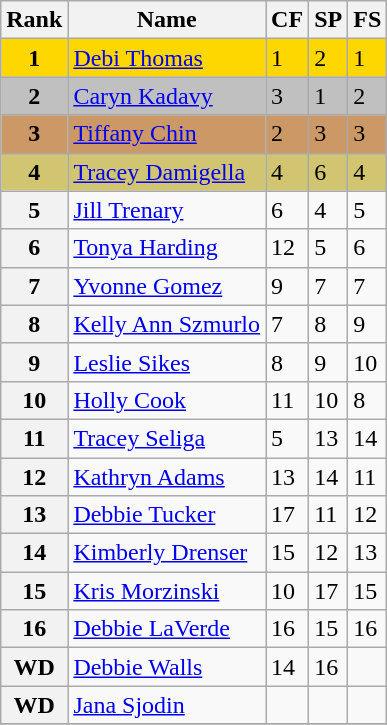<table class="wikitable">
<tr>
<th>Rank</th>
<th>Name</th>
<th>CF</th>
<th>SP</th>
<th>FS</th>
</tr>
<tr bgcolor="gold">
<td align="center"><strong>1</strong></td>
<td><a href='#'>Debi Thomas</a></td>
<td>1</td>
<td>2</td>
<td>1</td>
</tr>
<tr bgcolor="silver">
<td align="center"><strong>2</strong></td>
<td><a href='#'>Caryn Kadavy</a></td>
<td>3</td>
<td>1</td>
<td>2</td>
</tr>
<tr bgcolor="cc9966">
<td align="center"><strong>3</strong></td>
<td><a href='#'>Tiffany Chin</a></td>
<td>2</td>
<td>3</td>
<td>3</td>
</tr>
<tr bgcolor="#d1c571">
<td align="center"><strong>4</strong></td>
<td><a href='#'>Tracey Damigella</a></td>
<td>4</td>
<td>6</td>
<td>4</td>
</tr>
<tr>
<th>5</th>
<td><a href='#'>Jill Trenary</a></td>
<td>6</td>
<td>4</td>
<td>5</td>
</tr>
<tr>
<th>6</th>
<td><a href='#'>Tonya Harding</a></td>
<td>12</td>
<td>5</td>
<td>6</td>
</tr>
<tr>
<th>7</th>
<td><a href='#'>Yvonne Gomez</a></td>
<td>9</td>
<td>7</td>
<td>7</td>
</tr>
<tr>
<th>8</th>
<td><a href='#'>Kelly Ann Szmurlo</a></td>
<td>7</td>
<td>8</td>
<td>9</td>
</tr>
<tr>
<th>9</th>
<td><a href='#'>Leslie Sikes</a></td>
<td>8</td>
<td>9</td>
<td>10</td>
</tr>
<tr>
<th>10</th>
<td><a href='#'>Holly Cook</a></td>
<td>11</td>
<td>10</td>
<td>8</td>
</tr>
<tr>
<th>11</th>
<td><a href='#'>Tracey Seliga</a></td>
<td>5</td>
<td>13</td>
<td>14</td>
</tr>
<tr>
<th>12</th>
<td><a href='#'>Kathryn Adams</a></td>
<td>13</td>
<td>14</td>
<td>11</td>
</tr>
<tr>
<th>13</th>
<td><a href='#'>Debbie Tucker</a></td>
<td>17</td>
<td>11</td>
<td>12</td>
</tr>
<tr>
<th>14</th>
<td><a href='#'>Kimberly Drenser</a></td>
<td>15</td>
<td>12</td>
<td>13</td>
</tr>
<tr>
<th>15</th>
<td><a href='#'>Kris Morzinski</a></td>
<td>10</td>
<td>17</td>
<td>15</td>
</tr>
<tr>
<th>16</th>
<td><a href='#'>Debbie LaVerde</a></td>
<td>16</td>
<td>15</td>
<td>16</td>
</tr>
<tr>
<th>WD</th>
<td><a href='#'>Debbie Walls</a></td>
<td>14</td>
<td>16</td>
<td></td>
</tr>
<tr>
<th>WD</th>
<td><a href='#'>Jana Sjodin</a></td>
<td></td>
<td></td>
<td></td>
</tr>
<tr>
</tr>
</table>
